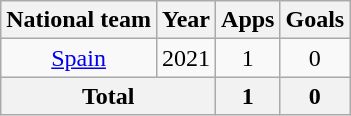<table class="wikitable" style="text-align: center;">
<tr>
<th>National team</th>
<th>Year</th>
<th>Apps</th>
<th>Goals</th>
</tr>
<tr>
<td><a href='#'>Spain</a></td>
<td>2021</td>
<td>1</td>
<td>0</td>
</tr>
<tr>
<th colspan="2">Total</th>
<th>1</th>
<th>0</th>
</tr>
</table>
